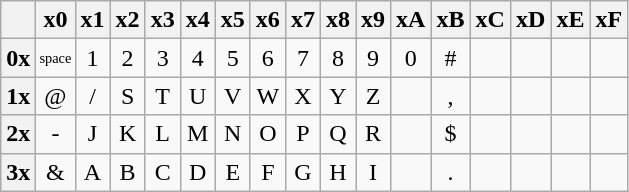<table class=wikitable style="text-align:center" border=1>
<tr>
<th></th>
<th>x0</th>
<th>x1</th>
<th>x2</th>
<th>x3</th>
<th>x4</th>
<th>x5</th>
<th>x6</th>
<th>x7</th>
<th>x8</th>
<th>x9</th>
<th>xA</th>
<th>xB</th>
<th>xC</th>
<th>xD</th>
<th>xE</th>
<th>xF</th>
</tr>
<tr>
<th>0x</th>
<td style="font-size: 60%">space</td>
<td>1</td>
<td>2</td>
<td>3</td>
<td>4</td>
<td>5</td>
<td>6</td>
<td>7</td>
<td>8</td>
<td>9</td>
<td>0</td>
<td>#</td>
<td></td>
<td></td>
<td></td>
<td></td>
</tr>
<tr>
<th>1x</th>
<td>@</td>
<td>/</td>
<td>S</td>
<td>T</td>
<td>U</td>
<td>V</td>
<td>W</td>
<td>X</td>
<td>Y</td>
<td>Z</td>
<td></td>
<td>,</td>
<td></td>
<td></td>
<td></td>
<td></td>
</tr>
<tr>
<th>2x</th>
<td>-</td>
<td>J</td>
<td>K</td>
<td>L</td>
<td>M</td>
<td>N</td>
<td>O</td>
<td>P</td>
<td>Q</td>
<td>R</td>
<td></td>
<td>$</td>
<td></td>
<td></td>
<td></td>
<td></td>
</tr>
<tr>
<th>3x</th>
<td>&</td>
<td>A</td>
<td>B</td>
<td>C</td>
<td>D</td>
<td>E</td>
<td>F</td>
<td>G</td>
<td>H</td>
<td>I</td>
<td></td>
<td>.</td>
<td></td>
<td></td>
<td></td>
<td></td>
</tr>
</table>
